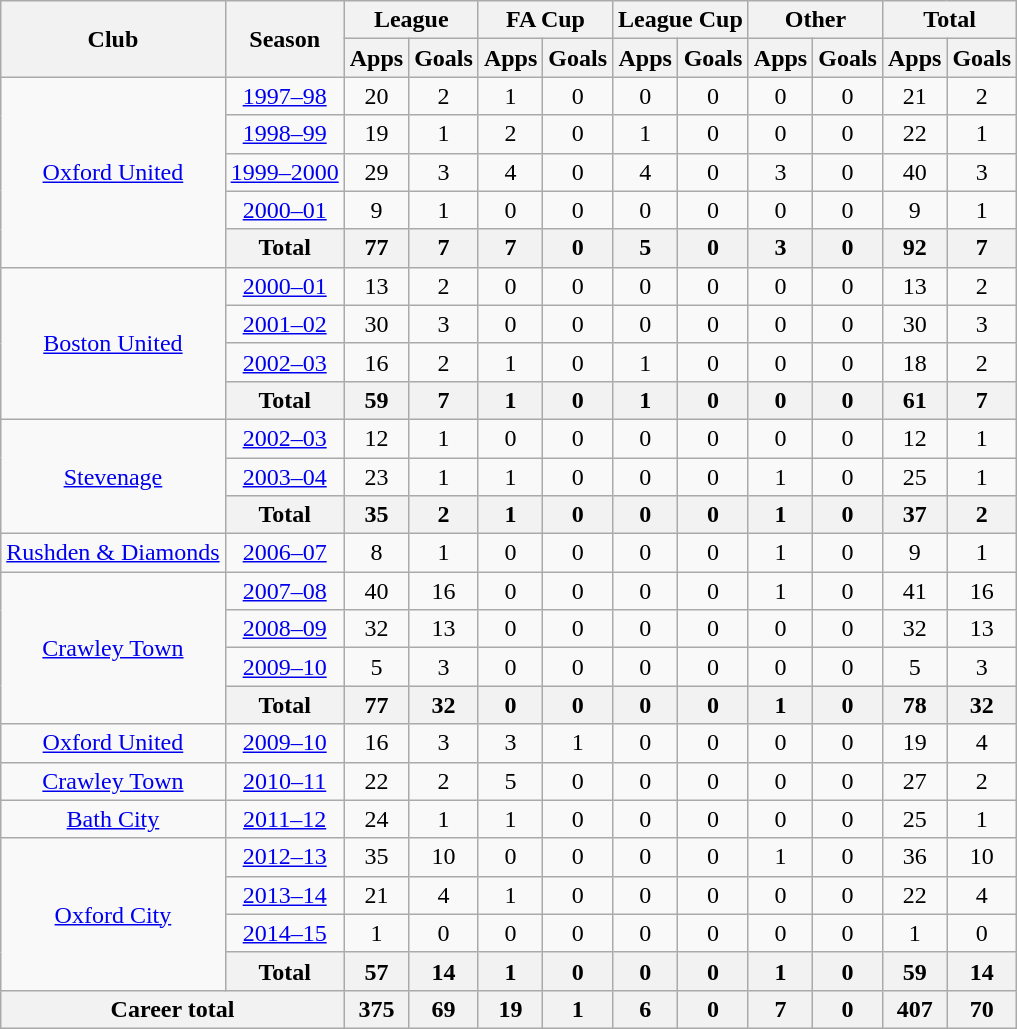<table class="wikitable" style="text-align: center;">
<tr>
<th rowspan="2">Club</th>
<th rowspan="2">Season</th>
<th colspan="2">League</th>
<th colspan="2">FA Cup</th>
<th colspan="2">League Cup</th>
<th colspan="2">Other</th>
<th colspan="2">Total</th>
</tr>
<tr>
<th>Apps</th>
<th>Goals</th>
<th>Apps</th>
<th>Goals</th>
<th>Apps</th>
<th>Goals</th>
<th>Apps</th>
<th>Goals</th>
<th>Apps</th>
<th>Goals</th>
</tr>
<tr>
<td rowspan="5"><a href='#'>Oxford United</a></td>
<td><a href='#'>1997–98</a></td>
<td>20</td>
<td>2</td>
<td>1</td>
<td>0</td>
<td>0</td>
<td>0</td>
<td>0</td>
<td>0</td>
<td>21</td>
<td>2</td>
</tr>
<tr>
<td><a href='#'>1998–99</a></td>
<td>19</td>
<td>1</td>
<td>2</td>
<td>0</td>
<td>1</td>
<td>0</td>
<td>0</td>
<td>0</td>
<td>22</td>
<td>1</td>
</tr>
<tr>
<td><a href='#'>1999–2000</a></td>
<td>29</td>
<td>3</td>
<td>4</td>
<td>0</td>
<td>4</td>
<td>0</td>
<td>3</td>
<td>0</td>
<td>40</td>
<td>3</td>
</tr>
<tr>
<td><a href='#'>2000–01</a></td>
<td>9</td>
<td>1</td>
<td>0</td>
<td>0</td>
<td>0</td>
<td>0</td>
<td>0</td>
<td>0</td>
<td>9</td>
<td>1</td>
</tr>
<tr>
<th colspan="1">Total</th>
<th>77</th>
<th>7</th>
<th>7</th>
<th>0</th>
<th>5</th>
<th>0</th>
<th>3</th>
<th>0</th>
<th>92</th>
<th>7</th>
</tr>
<tr>
<td rowspan="4"><a href='#'>Boston United</a></td>
<td><a href='#'>2000–01</a></td>
<td>13</td>
<td>2</td>
<td>0</td>
<td>0</td>
<td>0</td>
<td>0</td>
<td>0</td>
<td>0</td>
<td>13</td>
<td>2</td>
</tr>
<tr>
<td><a href='#'>2001–02</a></td>
<td>30</td>
<td>3</td>
<td>0</td>
<td>0</td>
<td>0</td>
<td>0</td>
<td>0</td>
<td>0</td>
<td>30</td>
<td>3</td>
</tr>
<tr>
<td><a href='#'>2002–03</a></td>
<td>16</td>
<td>2</td>
<td>1</td>
<td>0</td>
<td>1</td>
<td>0</td>
<td>0</td>
<td>0</td>
<td>18</td>
<td>2</td>
</tr>
<tr>
<th colspan="1">Total</th>
<th>59</th>
<th>7</th>
<th>1</th>
<th>0</th>
<th>1</th>
<th>0</th>
<th>0</th>
<th>0</th>
<th>61</th>
<th>7</th>
</tr>
<tr>
<td rowspan="3"><a href='#'>Stevenage</a></td>
<td><a href='#'>2002–03</a></td>
<td>12</td>
<td>1</td>
<td>0</td>
<td>0</td>
<td>0</td>
<td>0</td>
<td>0</td>
<td>0</td>
<td>12</td>
<td>1</td>
</tr>
<tr>
<td><a href='#'>2003–04</a></td>
<td>23</td>
<td>1</td>
<td>1</td>
<td>0</td>
<td>0</td>
<td>0</td>
<td>1</td>
<td>0</td>
<td>25</td>
<td>1</td>
</tr>
<tr>
<th colspan="1">Total</th>
<th>35</th>
<th>2</th>
<th>1</th>
<th>0</th>
<th>0</th>
<th>0</th>
<th>1</th>
<th>0</th>
<th>37</th>
<th>2</th>
</tr>
<tr>
<td><a href='#'>Rushden & Diamonds</a></td>
<td><a href='#'>2006–07</a></td>
<td>8</td>
<td>1</td>
<td>0</td>
<td>0</td>
<td>0</td>
<td>0</td>
<td>1</td>
<td>0</td>
<td>9</td>
<td>1</td>
</tr>
<tr>
<td rowspan="4"><a href='#'>Crawley Town</a></td>
<td><a href='#'>2007–08</a></td>
<td>40</td>
<td>16</td>
<td>0</td>
<td>0</td>
<td>0</td>
<td>0</td>
<td>1</td>
<td>0</td>
<td>41</td>
<td>16</td>
</tr>
<tr>
<td><a href='#'>2008–09</a></td>
<td>32</td>
<td>13</td>
<td>0</td>
<td>0</td>
<td>0</td>
<td>0</td>
<td>0</td>
<td>0</td>
<td>32</td>
<td>13</td>
</tr>
<tr>
<td><a href='#'>2009–10</a></td>
<td>5</td>
<td>3</td>
<td>0</td>
<td>0</td>
<td>0</td>
<td>0</td>
<td>0</td>
<td>0</td>
<td>5</td>
<td>3</td>
</tr>
<tr>
<th colspan="1">Total</th>
<th>77</th>
<th>32</th>
<th>0</th>
<th>0</th>
<th>0</th>
<th>0</th>
<th>1</th>
<th>0</th>
<th>78</th>
<th>32</th>
</tr>
<tr>
<td><a href='#'>Oxford United</a></td>
<td><a href='#'>2009–10</a></td>
<td>16</td>
<td>3</td>
<td>3</td>
<td>1</td>
<td>0</td>
<td>0</td>
<td>0</td>
<td>0</td>
<td>19</td>
<td>4</td>
</tr>
<tr>
<td><a href='#'>Crawley Town</a></td>
<td><a href='#'>2010–11</a></td>
<td>22</td>
<td>2</td>
<td>5</td>
<td>0</td>
<td>0</td>
<td>0</td>
<td>0</td>
<td>0</td>
<td>27</td>
<td>2</td>
</tr>
<tr>
<td><a href='#'>Bath City</a></td>
<td><a href='#'>2011–12</a></td>
<td>24</td>
<td>1</td>
<td>1</td>
<td>0</td>
<td>0</td>
<td>0</td>
<td>0</td>
<td>0</td>
<td>25</td>
<td>1</td>
</tr>
<tr>
<td rowspan="4"><a href='#'>Oxford City</a></td>
<td><a href='#'>2012–13</a></td>
<td>35</td>
<td>10</td>
<td>0</td>
<td>0</td>
<td>0</td>
<td>0</td>
<td>1</td>
<td>0</td>
<td>36</td>
<td>10</td>
</tr>
<tr>
<td><a href='#'>2013–14</a></td>
<td>21</td>
<td>4</td>
<td>1</td>
<td>0</td>
<td>0</td>
<td>0</td>
<td>0</td>
<td>0</td>
<td>22</td>
<td>4</td>
</tr>
<tr>
<td><a href='#'>2014–15</a></td>
<td>1</td>
<td>0</td>
<td>0</td>
<td>0</td>
<td>0</td>
<td>0</td>
<td>0</td>
<td>0</td>
<td>1</td>
<td>0</td>
</tr>
<tr>
<th colspan="1">Total</th>
<th>57</th>
<th>14</th>
<th>1</th>
<th>0</th>
<th>0</th>
<th>0</th>
<th>1</th>
<th>0</th>
<th>59</th>
<th>14</th>
</tr>
<tr>
<th colspan="2">Career total</th>
<th>375</th>
<th>69</th>
<th>19</th>
<th>1</th>
<th>6</th>
<th>0</th>
<th>7</th>
<th>0</th>
<th>407</th>
<th>70</th>
</tr>
</table>
